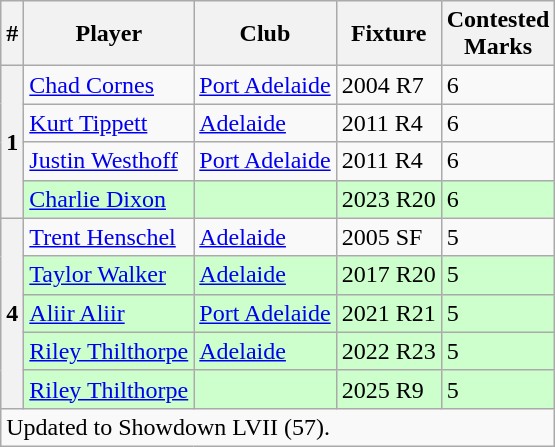<table class="wikitable">
<tr>
<th>#</th>
<th>Player</th>
<th>Club</th>
<th>Fixture</th>
<th>Contested<br>Marks</th>
</tr>
<tr>
<th rowspan="4">1</th>
<td><a href='#'>Chad Cornes</a></td>
<td><a href='#'>Port Adelaide</a></td>
<td>2004 R7</td>
<td>6</td>
</tr>
<tr>
<td><a href='#'>Kurt Tippett</a></td>
<td><a href='#'>Adelaide</a></td>
<td>2011 R4</td>
<td>6</td>
</tr>
<tr>
<td><a href='#'>Justin Westhoff</a></td>
<td><a href='#'>Port Adelaide</a></td>
<td>2011 R4</td>
<td>6</td>
</tr>
<tr style="background:#cfc;">
<td><a href='#'>Charlie Dixon</a></td>
<td></td>
<td>2023 R20</td>
<td>6</td>
</tr>
<tr>
<th rowspan="5">4</th>
<td><a href='#'>Trent Henschel</a></td>
<td><a href='#'>Adelaide</a></td>
<td>2005 SF</td>
<td>5</td>
</tr>
<tr style="background:#cfc;">
<td><a href='#'>Taylor Walker</a></td>
<td><a href='#'>Adelaide</a></td>
<td>2017 R20</td>
<td>5</td>
</tr>
<tr style="background:#cfc;">
<td><a href='#'>Aliir Aliir</a></td>
<td><a href='#'>Port Adelaide</a></td>
<td>2021 R21</td>
<td>5</td>
</tr>
<tr style="background:#cfc;">
<td><a href='#'>Riley Thilthorpe</a></td>
<td><a href='#'>Adelaide</a></td>
<td>2022 R23</td>
<td>5</td>
</tr>
<tr style="background:#cfc;">
<td><a href='#'>Riley Thilthorpe</a></td>
<td></td>
<td>2025 R9</td>
<td>5</td>
</tr>
<tr>
<td colspan="5">Updated to Showdown LVII (57).</td>
</tr>
</table>
